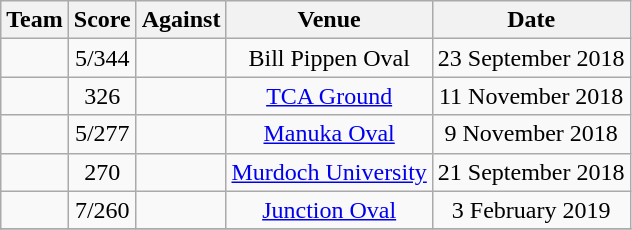<table class="wikitable sortable" style="text-align:center">
<tr>
<th class="unsortable">Team</th>
<th>Score</th>
<th>Against</th>
<th>Venue</th>
<th>Date</th>
</tr>
<tr>
<td style="text-align:left;"></td>
<td>5/344</td>
<td style="text-align:left;"></td>
<td>Bill Pippen Oval</td>
<td>23 September 2018</td>
</tr>
<tr>
<td style="text-align:left;"></td>
<td>326</td>
<td style="text-align:left;"></td>
<td><a href='#'>TCA Ground</a></td>
<td>11 November 2018</td>
</tr>
<tr>
<td style="text-align:left;"></td>
<td>5/277</td>
<td style="text-align:left;"></td>
<td><a href='#'>Manuka Oval</a></td>
<td>9 November 2018</td>
</tr>
<tr>
<td style="text-align:left;"></td>
<td>270</td>
<td style="text-align:left;"></td>
<td><a href='#'>Murdoch University</a></td>
<td>21 September 2018</td>
</tr>
<tr>
<td style="text-align:left;"></td>
<td>7/260</td>
<td style="text-align:left;"></td>
<td><a href='#'>Junction Oval</a></td>
<td>3 February 2019</td>
</tr>
<tr>
</tr>
</table>
